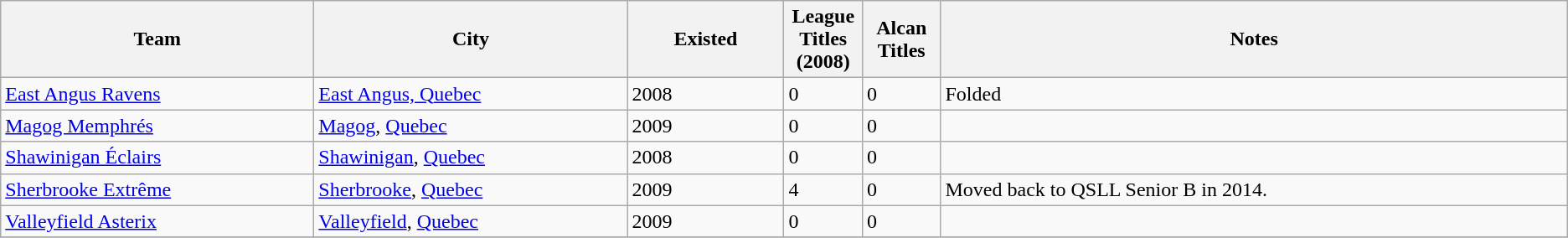<table class="wikitable">
<tr>
<th bgcolor="#DDDDFF" width="20%">Team</th>
<th bgcolor="#DDDDFF" width="20%">City</th>
<th bgcolor="#DDDDFF" width="10%">Existed</th>
<th bgcolor="#DDDDFF" width="5%">League Titles (2008)</th>
<th bgcolor="#DDDDFF" width="5%">Alcan Titles</th>
<th bgcolor="#DDDDFF" width="40%">Notes</th>
</tr>
<tr>
<td><a href='#'>East Angus Ravens</a></td>
<td><a href='#'>East Angus, Quebec</a></td>
<td>2008</td>
<td>0</td>
<td>0</td>
<td>Folded</td>
</tr>
<tr>
<td><a href='#'>Magog Memphrés</a></td>
<td><a href='#'>Magog</a>, <a href='#'>Quebec</a></td>
<td>2009</td>
<td>0</td>
<td>0</td>
<td></td>
</tr>
<tr>
<td><a href='#'>Shawinigan Éclairs</a></td>
<td><a href='#'>Shawinigan</a>, <a href='#'>Quebec</a></td>
<td>2008</td>
<td>0</td>
<td>0</td>
<td></td>
</tr>
<tr>
<td><a href='#'>Sherbrooke Extrême</a></td>
<td><a href='#'>Sherbrooke</a>, <a href='#'>Quebec</a></td>
<td>2009</td>
<td>4</td>
<td>0</td>
<td>Moved back to QSLL Senior B in 2014.</td>
</tr>
<tr>
<td><a href='#'>Valleyfield Asterix</a></td>
<td><a href='#'>Valleyfield</a>, <a href='#'>Quebec</a></td>
<td>2009</td>
<td>0</td>
<td>0</td>
<td></td>
</tr>
<tr>
</tr>
</table>
